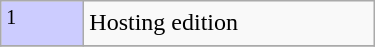<table class="wikitable" style="border:solid 1px #AAAAAA;" width="250px">
<tr>
<td style="background:#ccccff; width:3em;"><sup>1</sup></td>
<td>Hosting edition</td>
</tr>
<tr>
</tr>
</table>
